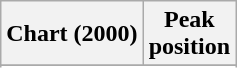<table class="wikitable plainrowheaders sortable" style="text-align:center;">
<tr>
<th scope="col">Chart (2000)</th>
<th scope="col">Peak<br>position</th>
</tr>
<tr>
</tr>
<tr>
</tr>
</table>
